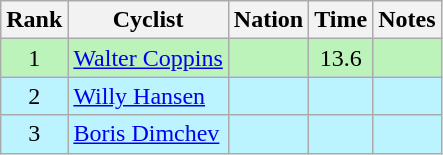<table class="wikitable sortable" style="text-align:center">
<tr>
<th>Rank</th>
<th>Cyclist</th>
<th>Nation</th>
<th>Time</th>
<th>Notes</th>
</tr>
<tr bgcolor=bbf3bb>
<td>1</td>
<td align=left><a href='#'>Walter Coppins</a></td>
<td align=left></td>
<td>13.6</td>
<td></td>
</tr>
<tr bgcolor=bbf3ff>
<td>2</td>
<td align=left><a href='#'>Willy Hansen</a></td>
<td align=left></td>
<td></td>
<td></td>
</tr>
<tr bgcolor=bbf3ff>
<td>3</td>
<td align=left><a href='#'>Boris Dimchev</a></td>
<td align=left></td>
<td></td>
<td></td>
</tr>
</table>
